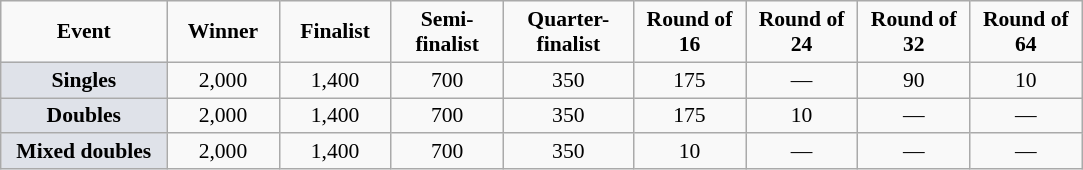<table class="wikitable" style="font-size:90%; text-align:center">
<tr>
<td width="104px"><strong>Event</strong></td>
<td width="68px"><strong>Winner</strong></td>
<td width="68px"><strong>Finalist</strong></td>
<td width="68px"><strong>Semi-finalist</strong></td>
<td width="80px"><strong>Quarter-finalist</strong></td>
<td width="68px"><strong>Round of 16</strong></td>
<td width="68px".><strong>Round of 24</strong></td>
<td width="68px"><strong>Round of 32</strong></td>
<td width="68px"><strong>Round of 64</strong></td>
</tr>
<tr>
<td bgcolor="#dfe2e9"><strong>Singles</strong></td>
<td>2,000</td>
<td>1,400</td>
<td>700</td>
<td>350</td>
<td>175</td>
<td>—</td>
<td>90</td>
<td>10</td>
</tr>
<tr>
<td bgcolor="#dfe2e9"><strong>Doubles</strong></td>
<td>2,000</td>
<td>1,400</td>
<td>700</td>
<td>350</td>
<td>175</td>
<td>10</td>
<td>—</td>
<td>—</td>
</tr>
<tr>
<td bgcolor="#dfe2e9"><strong>Mixed doubles</strong></td>
<td>2,000</td>
<td>1,400</td>
<td>700</td>
<td>350</td>
<td>10</td>
<td>—</td>
<td>—</td>
<td>—</td>
</tr>
</table>
